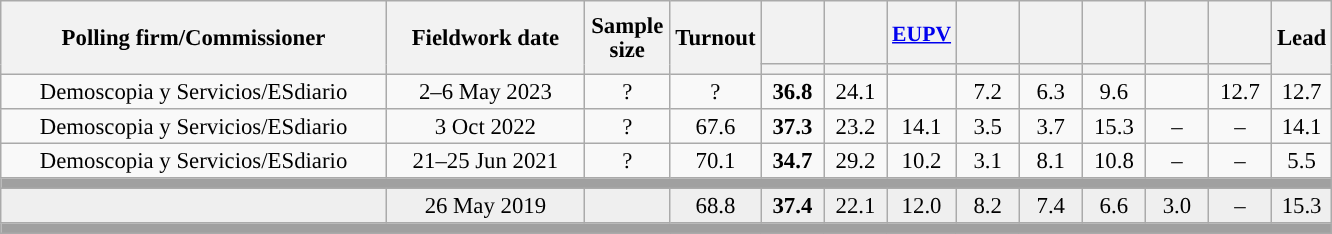<table class="wikitable collapsible collapsed" style="text-align:center; font-size:95%; line-height:16px;">
<tr style="height:42px;">
<th style="width:250px;" rowspan="2">Polling firm/Commissioner</th>
<th style="width:125px;" rowspan="2">Fieldwork date</th>
<th style="width:50px;" rowspan="2">Sample size</th>
<th style="width:45px;" rowspan="2">Turnout</th>
<th style="width:35px;"></th>
<th style="width:35px;"></th>
<th style="width:35px; font-size:95%;"><a href='#'>EUPV</a></th>
<th style="width:35px;"></th>
<th style="width:35px;"></th>
<th style="width:35px;"></th>
<th style="width:35px;"></th>
<th style="width:35px;"></th>
<th style="width:30px;" rowspan="2">Lead</th>
</tr>
<tr>
<th style="color:inherit;background:"></th>
<th style="color:inherit;background:"></th>
<th style="color:inherit;background:"></th>
<th style="color:inherit;background:"></th>
<th style="color:inherit;background:"></th>
<th style="color:inherit;background:"></th>
<th style="color:inherit;background:"></th>
<th style="color:inherit;background:"></th>
</tr>
<tr>
<td>Demoscopia y Servicios/ESdiario</td>
<td>2–6 May 2023</td>
<td>?</td>
<td>?</td>
<td><strong>36.8</strong><br></td>
<td>24.1<br></td>
<td></td>
<td>7.2<br></td>
<td>6.3<br></td>
<td>9.6<br></td>
<td></td>
<td>12.7<br></td>
<td style="background:">12.7</td>
</tr>
<tr>
<td>Demoscopia y Servicios/ESdiario</td>
<td>3 Oct 2022</td>
<td>?</td>
<td>67.6</td>
<td><strong>37.3</strong><br></td>
<td>23.2<br></td>
<td>14.1<br></td>
<td>3.5<br></td>
<td>3.7<br></td>
<td>15.3<br></td>
<td>–</td>
<td>–</td>
<td style="background:">14.1</td>
</tr>
<tr>
<td>Demoscopia y Servicios/ESdiario</td>
<td>21–25 Jun 2021</td>
<td>?</td>
<td>70.1</td>
<td><strong>34.7</strong><br></td>
<td>29.2<br></td>
<td>10.2<br></td>
<td>3.1<br></td>
<td>8.1<br></td>
<td>10.8<br></td>
<td>–</td>
<td>–</td>
<td style="background:">5.5</td>
</tr>
<tr>
<td colspan="13" style="background:#A0A0A0"></td>
</tr>
<tr style="background:#EFEFEF;">
<td><strong></strong></td>
<td>26 May 2019</td>
<td></td>
<td>68.8</td>
<td><strong>37.4</strong><br></td>
<td>22.1<br></td>
<td>12.0<br></td>
<td>8.2<br></td>
<td>7.4<br></td>
<td>6.6<br></td>
<td>3.0<br></td>
<td>–</td>
<td style="background:">15.3</td>
</tr>
<tr>
<td colspan="13" style="background:#A0A0A0"></td>
</tr>
</table>
